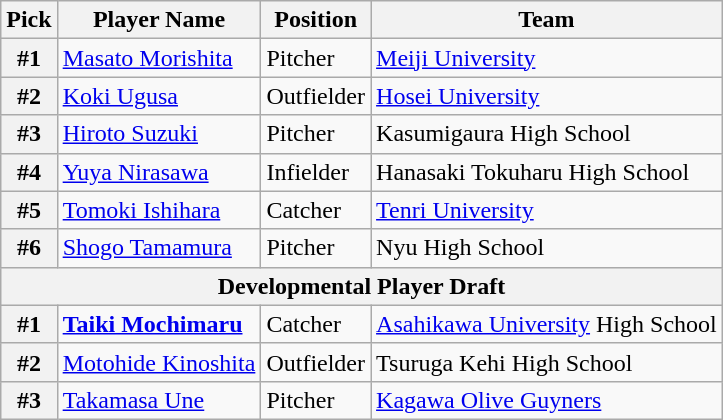<table class="wikitable">
<tr>
<th>Pick</th>
<th>Player Name</th>
<th>Position</th>
<th>Team</th>
</tr>
<tr>
<th>#1</th>
<td><a href='#'>Masato Morishita</a></td>
<td>Pitcher</td>
<td><a href='#'>Meiji University</a></td>
</tr>
<tr>
<th>#2</th>
<td><a href='#'>Koki Ugusa</a></td>
<td>Outfielder</td>
<td><a href='#'>Hosei University</a></td>
</tr>
<tr>
<th>#3</th>
<td><a href='#'>Hiroto Suzuki</a></td>
<td>Pitcher</td>
<td>Kasumigaura High School</td>
</tr>
<tr>
<th>#4</th>
<td><a href='#'>Yuya Nirasawa</a></td>
<td>Infielder</td>
<td>Hanasaki Tokuharu High School</td>
</tr>
<tr>
<th>#5</th>
<td><a href='#'>Tomoki Ishihara</a></td>
<td>Catcher</td>
<td><a href='#'>Tenri University</a></td>
</tr>
<tr>
<th>#6</th>
<td><a href='#'>Shogo Tamamura</a></td>
<td>Pitcher</td>
<td>Nyu High School</td>
</tr>
<tr>
<th colspan="5">Developmental Player Draft</th>
</tr>
<tr>
<th>#1</th>
<td><strong><a href='#'>Taiki Mochimaru</a></strong></td>
<td>Catcher</td>
<td><a href='#'>Asahikawa University</a> High School</td>
</tr>
<tr>
<th>#2</th>
<td><a href='#'>Motohide Kinoshita</a></td>
<td>Outfielder</td>
<td>Tsuruga Kehi High School</td>
</tr>
<tr>
<th>#3</th>
<td><a href='#'>Takamasa Une </a></td>
<td>Pitcher</td>
<td><a href='#'>Kagawa Olive Guyners</a></td>
</tr>
</table>
